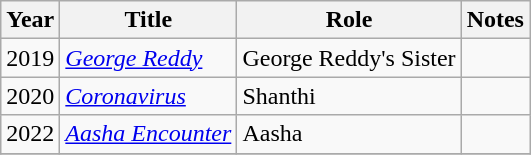<table class="wikitable sortable">
<tr>
<th>Year</th>
<th>Title</th>
<th>Role</th>
<th>Notes</th>
</tr>
<tr>
<td>2019</td>
<td><em><a href='#'>George Reddy</a></em></td>
<td>George Reddy's Sister</td>
<td></td>
</tr>
<tr>
<td>2020</td>
<td><em><a href='#'>Coronavirus</a></em></td>
<td>Shanthi</td>
<td></td>
</tr>
<tr>
<td>2022</td>
<td><em><a href='#'>Aasha Encounter</a></em></td>
<td>Aasha</td>
<td></td>
</tr>
<tr>
</tr>
</table>
